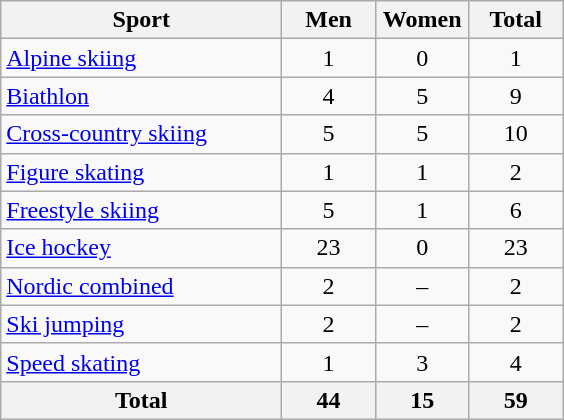<table class="wikitable sortable" style="text-align:center;">
<tr>
<th width=180>Sport</th>
<th width=55>Men</th>
<th width=55>Women</th>
<th width=55>Total</th>
</tr>
<tr>
<td align=left><a href='#'>Alpine skiing</a></td>
<td>1</td>
<td>0</td>
<td>1</td>
</tr>
<tr>
<td align=left><a href='#'>Biathlon</a></td>
<td>4</td>
<td>5</td>
<td>9</td>
</tr>
<tr>
<td align=left><a href='#'>Cross-country skiing</a></td>
<td>5</td>
<td>5</td>
<td>10</td>
</tr>
<tr>
<td align=left><a href='#'>Figure skating</a></td>
<td>1</td>
<td>1</td>
<td>2</td>
</tr>
<tr>
<td align=left><a href='#'>Freestyle skiing</a></td>
<td>5</td>
<td>1</td>
<td>6</td>
</tr>
<tr>
<td align=left><a href='#'>Ice hockey</a></td>
<td>23</td>
<td>0</td>
<td>23</td>
</tr>
<tr>
<td align=left><a href='#'>Nordic combined</a></td>
<td>2</td>
<td>–</td>
<td>2</td>
</tr>
<tr>
<td align=left><a href='#'>Ski jumping</a></td>
<td>2</td>
<td>–</td>
<td>2</td>
</tr>
<tr>
<td align=left><a href='#'>Speed skating</a></td>
<td>1</td>
<td>3</td>
<td>4</td>
</tr>
<tr>
<th>Total</th>
<th>44</th>
<th>15</th>
<th>59</th>
</tr>
</table>
